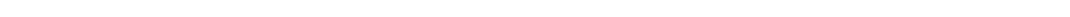<table style="width:88%; text-align:center;">
<tr style="color:white;">
<td style="background:"><strong>6</strong></td>
<td style="background:"><strong>8</strong></td>
<td style="background:"><strong>18</strong></td>
</tr>
</table>
